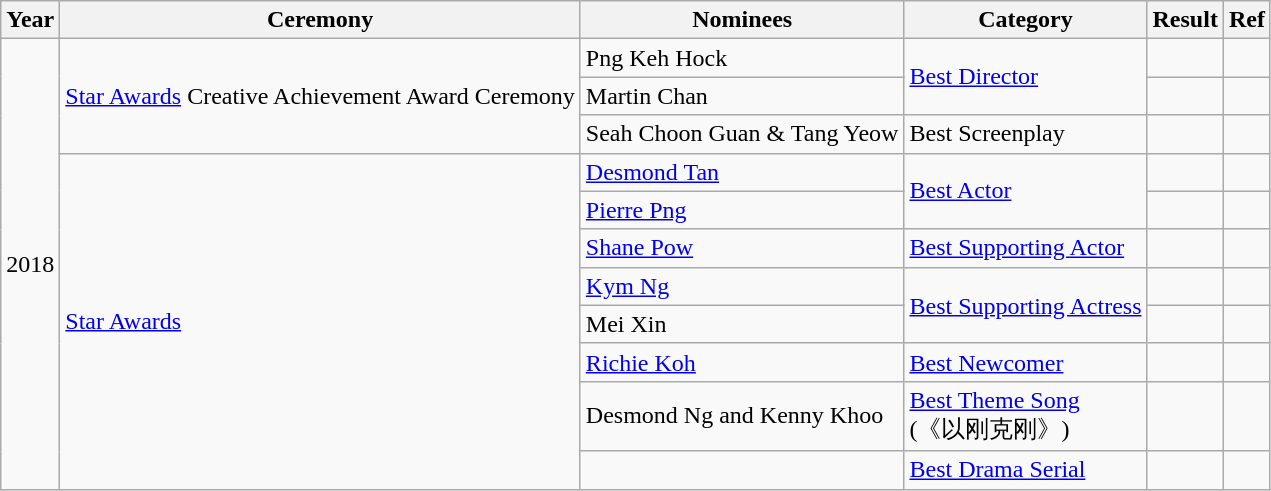<table class="wikitable sortable">
<tr>
<th>Year</th>
<th>Ceremony</th>
<th>Nominees</th>
<th>Category</th>
<th>Result</th>
<th>Ref</th>
</tr>
<tr>
<td rowspan="11">2018</td>
<td rowspan="3"><a href='#'>Star Awards</a> Creative Achievement Award Ceremony</td>
<td>Png Keh Hock</td>
<td rowspan="2"><a href='#'>Best Director</a></td>
<td></td>
<td></td>
</tr>
<tr>
<td>Martin Chan</td>
<td></td>
<td></td>
</tr>
<tr>
<td>Seah Choon Guan & Tang Yeow</td>
<td>Best Screenplay</td>
<td></td>
<td></td>
</tr>
<tr>
<td rowspan="10"><a href='#'>Star Awards</a></td>
<td><a href='#'>Desmond Tan</a></td>
<td rowspan="2"><a href='#'>Best Actor</a></td>
<td></td>
<td></td>
</tr>
<tr>
<td><a href='#'>Pierre Png</a></td>
<td></td>
<td></td>
</tr>
<tr>
<td><a href='#'>Shane Pow</a></td>
<td><a href='#'>Best Supporting Actor</a></td>
<td></td>
<td></td>
</tr>
<tr>
<td><a href='#'>Kym Ng</a></td>
<td rowspan="2"><a href='#'>Best Supporting Actress</a></td>
<td></td>
<td></td>
</tr>
<tr>
<td>Mei Xin</td>
<td></td>
<td></td>
</tr>
<tr>
<td><a href='#'>Richie Koh</a></td>
<td><a href='#'>Best Newcomer</a></td>
<td></td>
<td></td>
</tr>
<tr>
<td>Desmond Ng and Kenny Khoo</td>
<td><a href='#'>Best Theme Song</a> <br>(《以刚克刚》)</td>
<td></td>
<td></td>
</tr>
<tr>
<td></td>
<td><a href='#'>Best Drama Serial</a></td>
<td></td>
<td></td>
</tr>
</table>
